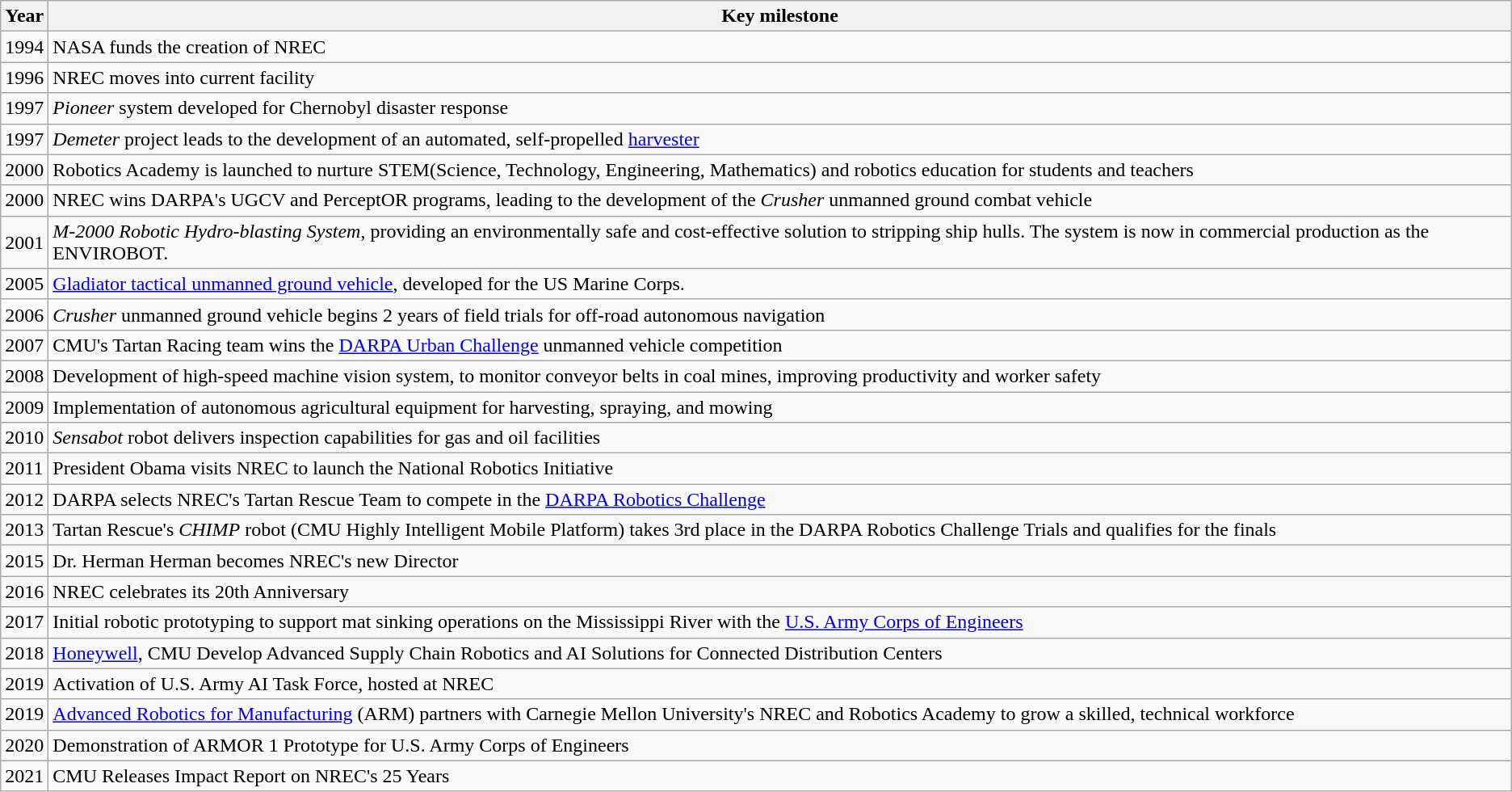<table class="wikitable">
<tr>
<th>Year</th>
<th>Key milestone</th>
</tr>
<tr>
<td>1994</td>
<td>NASA funds the creation of NREC</td>
</tr>
<tr>
<td>1996</td>
<td>NREC moves into current facility</td>
</tr>
<tr>
<td>1997</td>
<td><em>Pioneer</em> system developed for Chernobyl disaster response</td>
</tr>
<tr>
<td>1997</td>
<td><em>Demeter</em> project leads to the development of an automated, self-propelled <a href='#'>harvester</a></td>
</tr>
<tr>
<td>2000</td>
<td>Robotics Academy is launched to nurture STEM(Science, Technology, Engineering, Mathematics) and robotics education for students and teachers</td>
</tr>
<tr>
<td>2000</td>
<td>NREC wins DARPA's UGCV and PerceptOR programs, leading to the development of the <em>Crusher</em> unmanned ground combat vehicle</td>
</tr>
<tr>
<td>2001</td>
<td><em>M-2000 Robotic Hydro-blasting System</em>, providing an environmentally safe and cost-effective solution to stripping ship hulls. The system is now in commercial production as the ENVIROBOT.</td>
</tr>
<tr>
<td>2005</td>
<td><a href='#'>Gladiator tactical unmanned ground vehicle</a>, developed for the US Marine Corps.</td>
</tr>
<tr>
<td>2006</td>
<td><em>Crusher</em> unmanned ground vehicle begins 2 years of field trials for off-road autonomous navigation</td>
</tr>
<tr>
<td>2007</td>
<td>CMU's Tartan Racing team wins the <a href='#'>DARPA Urban Challenge</a> unmanned vehicle competition</td>
</tr>
<tr>
<td>2008</td>
<td>Development of high-speed machine vision system, to monitor conveyor belts in coal mines, improving productivity and worker safety</td>
</tr>
<tr>
<td>2009</td>
<td>Implementation of autonomous agricultural equipment for harvesting, spraying, and mowing</td>
</tr>
<tr>
<td>2010</td>
<td><em>Sensabot</em> robot delivers inspection capabilities for gas and oil facilities</td>
</tr>
<tr>
<td>2011</td>
<td>President Obama visits NREC to launch the National Robotics Initiative</td>
</tr>
<tr>
<td>2012</td>
<td>DARPA selects NREC's Tartan Rescue Team to compete in the <a href='#'>DARPA Robotics Challenge</a></td>
</tr>
<tr>
<td>2013</td>
<td>Tartan Rescue's <em>CHIMP</em> robot (CMU Highly Intelligent Mobile Platform) takes 3rd place in the DARPA Robotics Challenge Trials and qualifies for the finals</td>
</tr>
<tr>
<td>2015</td>
<td>Dr. Herman Herman becomes NREC's new Director</td>
</tr>
<tr>
<td>2016</td>
<td>NREC celebrates its 20th Anniversary</td>
</tr>
<tr>
<td>2017</td>
<td>Initial robotic prototyping to support mat sinking operations on the Mississippi River with the <a href='#'>U.S. Army Corps of Engineers</a></td>
</tr>
<tr>
<td>2018</td>
<td><a href='#'>Honeywell</a>, CMU Develop Advanced Supply Chain Robotics and AI Solutions for Connected Distribution Centers</td>
</tr>
<tr>
<td>2019</td>
<td>Activation of U.S. Army AI Task Force, hosted at NREC</td>
</tr>
<tr>
<td>2019</td>
<td><a href='#'>Advanced Robotics for Manufacturing</a> (ARM) partners with Carnegie Mellon University's NREC and Robotics Academy to grow a skilled, technical workforce</td>
</tr>
<tr>
<td>2020</td>
<td>Demonstration of ARMOR 1 Prototype for U.S. Army Corps of Engineers</td>
</tr>
<tr>
<td>2021</td>
<td>CMU Releases Impact Report on NREC's 25 Years</td>
</tr>
</table>
